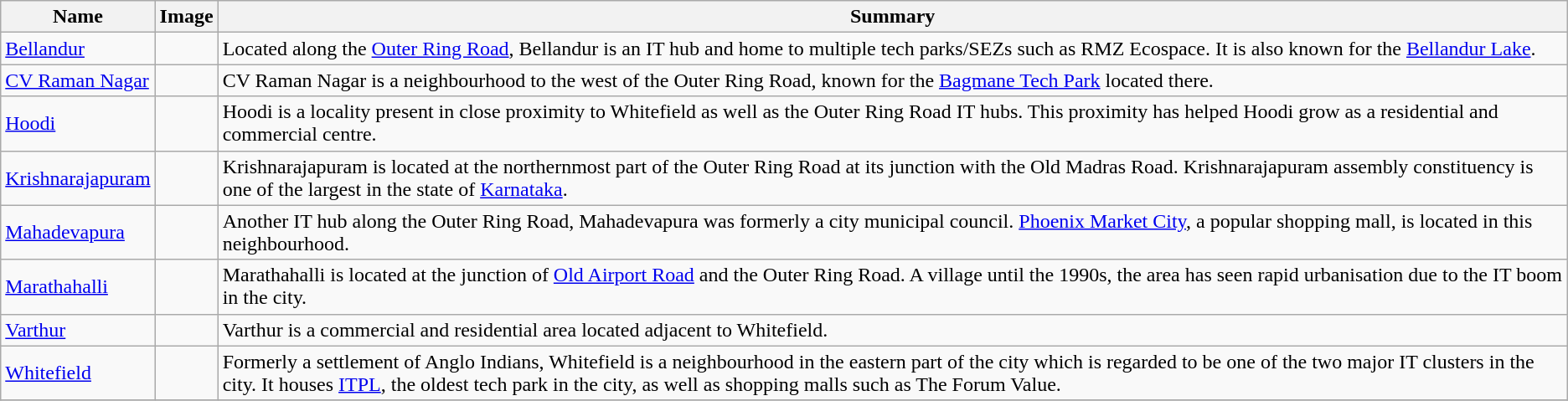<table class="wikitable sortable">
<tr>
<th style="background:light gray; color:black">Name</th>
<th class="unsortable" style="background:light gray; color:black">Image</th>
<th class="unsortable" style="background:light gray; color:black">Summary</th>
</tr>
<tr>
<td><a href='#'>Bellandur</a></td>
<td></td>
<td>Located along the <a href='#'>Outer Ring Road</a>, Bellandur is an IT hub and home to multiple tech parks/SEZs such as RMZ Ecospace. It is also known for the <a href='#'>Bellandur Lake</a>.</td>
</tr>
<tr>
<td><a href='#'>CV Raman Nagar</a></td>
<td></td>
<td>CV Raman Nagar is a neighbourhood to the west of the Outer Ring Road, known for the <a href='#'>Bagmane Tech Park</a> located there.</td>
</tr>
<tr>
<td><a href='#'>Hoodi</a></td>
<td></td>
<td>Hoodi is a locality present in close proximity to Whitefield as well as the Outer Ring Road IT hubs. This proximity has helped Hoodi grow as a residential and commercial centre.</td>
</tr>
<tr>
<td><a href='#'>Krishnarajapuram</a></td>
<td></td>
<td>Krishnarajapuram is located at the northernmost part of the Outer Ring Road at its junction with the Old Madras Road. Krishnarajapuram assembly constituency is one of the largest in the state of <a href='#'>Karnataka</a>.</td>
</tr>
<tr>
<td><a href='#'>Mahadevapura</a></td>
<td></td>
<td>Another IT hub along the Outer Ring Road, Mahadevapura was formerly a city municipal council. <a href='#'>Phoenix Market City</a>, a popular shopping mall, is located in this neighbourhood.</td>
</tr>
<tr>
<td><a href='#'>Marathahalli</a></td>
<td></td>
<td>Marathahalli is located at the junction of <a href='#'>Old Airport Road</a> and the Outer Ring Road. A village until the 1990s, the area has seen rapid urbanisation due to the IT boom in the city.</td>
</tr>
<tr>
<td><a href='#'>Varthur</a></td>
<td></td>
<td>Varthur is a commercial and residential area located adjacent to Whitefield.</td>
</tr>
<tr>
<td><a href='#'>Whitefield</a></td>
<td></td>
<td>Formerly a settlement of Anglo Indians, Whitefield is a neighbourhood in the eastern part of the city which is regarded to be one of the two major IT clusters in the city. It houses <a href='#'>ITPL</a>, the oldest tech park in the city, as well as shopping malls such as The Forum Value.</td>
</tr>
<tr>
</tr>
</table>
